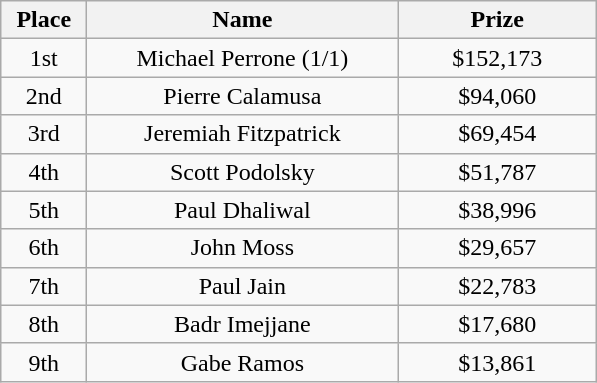<table class="wikitable">
<tr>
<th width="50">Place</th>
<th width="200">Name</th>
<th width="125">Prize</th>
</tr>
<tr>
<td align = "center">1st</td>
<td align = "center"> Michael Perrone (1/1)</td>
<td align="center">$152,173</td>
</tr>
<tr>
<td align = "center">2nd</td>
<td align = "center"> Pierre Calamusa</td>
<td align="center">$94,060</td>
</tr>
<tr>
<td align = "center">3rd</td>
<td align = "center"> Jeremiah Fitzpatrick</td>
<td align="center">$69,454</td>
</tr>
<tr>
<td align = "center">4th</td>
<td align = "center"> Scott Podolsky</td>
<td align="center">$51,787</td>
</tr>
<tr>
<td align = "center">5th</td>
<td align = "center"> Paul Dhaliwal</td>
<td align="center">$38,996</td>
</tr>
<tr>
<td align = "center">6th</td>
<td align = "center"> John Moss</td>
<td align="center">$29,657</td>
</tr>
<tr>
<td align = "center">7th</td>
<td align = "center"> Paul Jain</td>
<td align="center">$22,783</td>
</tr>
<tr>
<td align = "center">8th</td>
<td align = "center"> Badr Imejjane</td>
<td align="center">$17,680</td>
</tr>
<tr>
<td align = "center">9th</td>
<td align = "center"> Gabe Ramos</td>
<td align="center">$13,861</td>
</tr>
</table>
